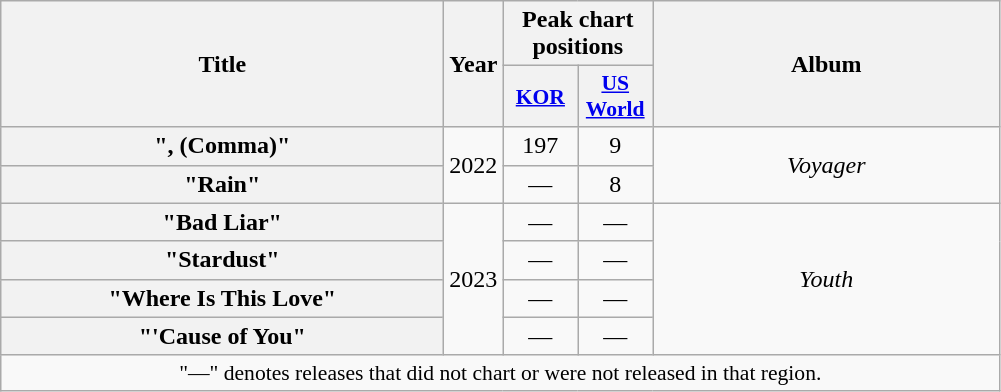<table class="wikitable plainrowheaders" style="text-align:center">
<tr>
<th scope="col" rowspan="2" style="width:18em;">Title</th>
<th scope="col" rowspan="2">Year</th>
<th scope="col" colspan="2">Peak chart positions</th>
<th scope="col" rowspan="2" style="width:14em;">Album</th>
</tr>
<tr>
<th style="width:3em;font-size:90%"><a href='#'>KOR</a><br></th>
<th style="width:3em;font-size:90%"><a href='#'>US<br>World</a><br></th>
</tr>
<tr>
<th scope="row">", (Comma)"</th>
<td rowspan="2">2022</td>
<td>197</td>
<td>9</td>
<td rowspan="2"><em>Voyager</em></td>
</tr>
<tr>
<th scope="row">"Rain"</th>
<td>—</td>
<td>8</td>
</tr>
<tr>
<th scope="row">"Bad Liar"</th>
<td rowspan="4">2023</td>
<td>—</td>
<td>—</td>
<td rowspan="4"><em>Youth</em></td>
</tr>
<tr>
<th scope="row">"Stardust"</th>
<td>—</td>
<td>—</td>
</tr>
<tr>
<th scope="row">"Where Is This Love"</th>
<td>—</td>
<td>—</td>
</tr>
<tr>
<th scope="row">"'Cause of You"</th>
<td>—</td>
<td>—</td>
</tr>
<tr>
<td colspan="6" style="font-size:90%">"—" denotes releases that did not chart or were not released in that region.</td>
</tr>
</table>
